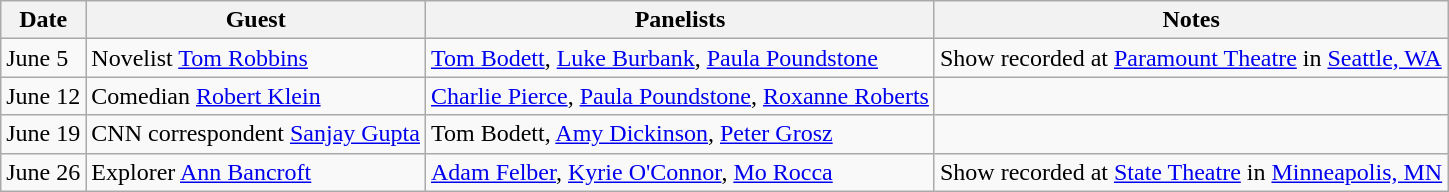<table class="wikitable">
<tr>
<th>Date</th>
<th>Guest</th>
<th>Panelists</th>
<th>Notes</th>
</tr>
<tr>
<td>June 5</td>
<td>Novelist <a href='#'>Tom Robbins</a></td>
<td><a href='#'>Tom Bodett</a>, <a href='#'>Luke Burbank</a>, <a href='#'>Paula Poundstone</a></td>
<td>Show recorded at <a href='#'>Paramount Theatre</a> in <a href='#'>Seattle, WA</a></td>
</tr>
<tr>
<td>June 12</td>
<td>Comedian <a href='#'>Robert Klein</a></td>
<td><a href='#'>Charlie Pierce</a>, <a href='#'>Paula Poundstone</a>, <a href='#'>Roxanne Roberts</a></td>
<td></td>
</tr>
<tr>
<td>June 19</td>
<td>CNN correspondent <a href='#'>Sanjay Gupta</a></td>
<td>Tom Bodett, <a href='#'>Amy Dickinson</a>, <a href='#'>Peter Grosz</a></td>
<td></td>
</tr>
<tr>
<td>June 26</td>
<td>Explorer <a href='#'>Ann Bancroft</a></td>
<td><a href='#'>Adam Felber</a>, <a href='#'>Kyrie O'Connor</a>, <a href='#'>Mo Rocca</a></td>
<td>Show recorded at <a href='#'>State Theatre</a> in <a href='#'>Minneapolis, MN</a></td>
</tr>
</table>
